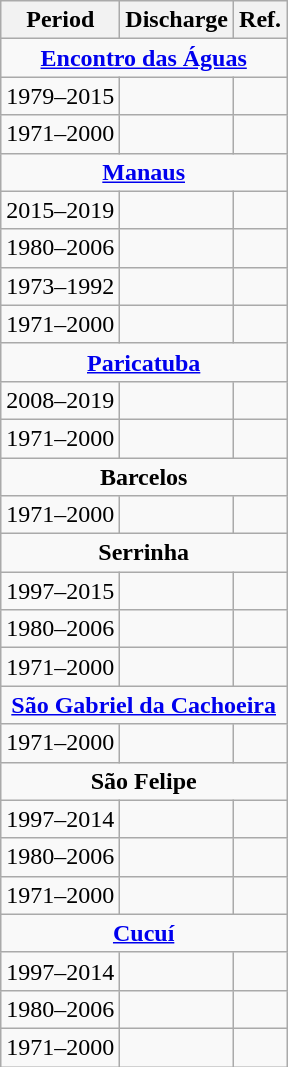<table class="wikitable sortable" style="text-align:center;">
<tr>
<th>Period</th>
<th>Discharge</th>
<th>Ref.</th>
</tr>
<tr>
<td colspan="3"><strong><a href='#'>Encontro das Águas</a></strong></td>
</tr>
<tr>
<td>1979–2015</td>
<td><br></td>
<td></td>
</tr>
<tr>
<td>1971–2000</td>
<td></td>
<td></td>
</tr>
<tr>
<td colspan="3"><strong><a href='#'>Manaus</a></strong><br></td>
</tr>
<tr>
<td>2015–2019</td>
<td></td>
<td></td>
</tr>
<tr>
<td>1980–2006</td>
<td></td>
<td></td>
</tr>
<tr>
<td>1973–1992</td>
<td></td>
<td></td>
</tr>
<tr>
<td>1971–2000</td>
<td></td>
<td></td>
</tr>
<tr>
<td colspan="3"><strong><a href='#'>Paricatuba</a></strong><br></td>
</tr>
<tr>
<td>2008–2019</td>
<td></td>
<td></td>
</tr>
<tr>
<td>1971–2000</td>
<td></td>
<td></td>
</tr>
<tr>
<td colspan="3"><strong>Barcelos</strong><br></td>
</tr>
<tr>
<td>1971–2000</td>
<td></td>
<td></td>
</tr>
<tr>
<td colspan="3"><strong>Serrinha</strong><br></td>
</tr>
<tr>
<td>1997–2015</td>
<td></td>
<td></td>
</tr>
<tr>
<td>1980–2006</td>
<td></td>
<td></td>
</tr>
<tr>
<td>1971–2000</td>
<td></td>
<td></td>
</tr>
<tr>
<td colspan="3"><strong><a href='#'>São Gabriel da Cachoeira</a></strong><br></td>
</tr>
<tr>
<td>1971–2000</td>
<td></td>
<td></td>
</tr>
<tr>
<td colspan="3"><strong>São Felipe</strong><br></td>
</tr>
<tr>
<td>1997–2014</td>
<td></td>
<td></td>
</tr>
<tr>
<td>1980–2006</td>
<td></td>
<td></td>
</tr>
<tr>
<td>1971–2000</td>
<td></td>
<td></td>
</tr>
<tr>
<td colspan="3"><strong><a href='#'>Cucuí</a></strong><br></td>
</tr>
<tr>
<td>1997–2014</td>
<td></td>
<td></td>
</tr>
<tr>
<td>1980–2006</td>
<td></td>
<td></td>
</tr>
<tr>
<td>1971–2000</td>
<td></td>
<td></td>
</tr>
</table>
